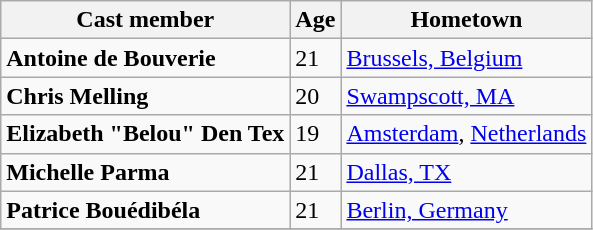<table class="wikitable">
<tr>
<th>Cast member</th>
<th>Age</th>
<th>Hometown</th>
</tr>
<tr>
<td><strong>Antoine de Bouverie</strong></td>
<td>21</td>
<td><a href='#'>Brussels, Belgium</a></td>
</tr>
<tr>
<td><strong>Chris Melling</strong></td>
<td>20</td>
<td><a href='#'>Swampscott, MA</a></td>
</tr>
<tr>
<td><strong>Elizabeth "Belou" Den Tex</strong></td>
<td>19</td>
<td><a href='#'>Amsterdam</a>, <a href='#'>Netherlands</a></td>
</tr>
<tr>
<td><strong>Michelle Parma</strong></td>
<td>21</td>
<td><a href='#'>Dallas, TX</a></td>
</tr>
<tr>
<td><strong>Patrice Bouédibéla</strong></td>
<td>21</td>
<td><a href='#'>Berlin, Germany</a></td>
</tr>
<tr>
</tr>
</table>
